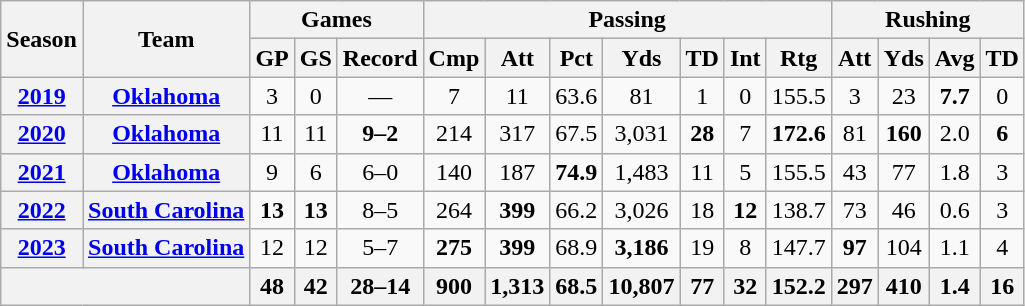<table class="wikitable" style="text-align:center;">
<tr>
<th rowspan="2">Season</th>
<th rowspan="2">Team</th>
<th colspan="3">Games</th>
<th colspan="7">Passing</th>
<th colspan="4">Rushing</th>
</tr>
<tr>
<th>GP</th>
<th>GS</th>
<th>Record</th>
<th>Cmp</th>
<th>Att</th>
<th>Pct</th>
<th>Yds</th>
<th>TD</th>
<th>Int</th>
<th>Rtg</th>
<th>Att</th>
<th>Yds</th>
<th>Avg</th>
<th>TD</th>
</tr>
<tr>
<th><a href='#'>2019</a></th>
<th><a href='#'>Oklahoma</a></th>
<td>3</td>
<td>0</td>
<td>—</td>
<td>7</td>
<td>11</td>
<td>63.6</td>
<td>81</td>
<td>1</td>
<td>0</td>
<td>155.5</td>
<td>3</td>
<td>23</td>
<td><strong>7.7</strong></td>
<td>0</td>
</tr>
<tr>
<th><a href='#'>2020</a></th>
<th><a href='#'>Oklahoma</a></th>
<td>11</td>
<td>11</td>
<td><strong>9–2</strong></td>
<td>214</td>
<td>317</td>
<td>67.5</td>
<td>3,031</td>
<td><strong>28</strong></td>
<td>7</td>
<td><strong>172.6</strong></td>
<td>81</td>
<td><strong>160</strong></td>
<td>2.0</td>
<td><strong>6</strong></td>
</tr>
<tr>
<th><a href='#'>2021</a></th>
<th><a href='#'>Oklahoma</a></th>
<td>9</td>
<td>6</td>
<td>6–0</td>
<td>140</td>
<td>187</td>
<td><strong>74.9</strong></td>
<td>1,483</td>
<td>11</td>
<td>5</td>
<td>155.5</td>
<td>43</td>
<td>77</td>
<td>1.8</td>
<td>3</td>
</tr>
<tr>
<th><a href='#'>2022</a></th>
<th><a href='#'>South Carolina</a></th>
<td><strong>13</strong></td>
<td><strong>13</strong></td>
<td>8–5</td>
<td>264</td>
<td><strong>399</strong></td>
<td>66.2</td>
<td>3,026</td>
<td>18</td>
<td><strong>12</strong></td>
<td>138.7</td>
<td>73</td>
<td>46</td>
<td>0.6</td>
<td>3</td>
</tr>
<tr>
<th><a href='#'>2023</a></th>
<th><a href='#'>South Carolina</a></th>
<td>12</td>
<td>12</td>
<td>5–7</td>
<td><strong>275</strong></td>
<td><strong>399</strong></td>
<td>68.9</td>
<td><strong>3,186</strong></td>
<td>19</td>
<td>8</td>
<td>147.7</td>
<td><strong>97</strong></td>
<td>104</td>
<td>1.1</td>
<td>4</td>
</tr>
<tr>
<th colspan="2"></th>
<th>48</th>
<th>42</th>
<th>28–14</th>
<th>900</th>
<th>1,313</th>
<th>68.5</th>
<th>10,807</th>
<th>77</th>
<th>32</th>
<th>152.2</th>
<th>297</th>
<th>410</th>
<th>1.4</th>
<th>16</th>
</tr>
</table>
